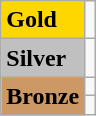<table class="wikitable">
<tr>
<td bgcolor="gold"><strong>Gold</strong></td>
<td></td>
</tr>
<tr>
<td bgcolor="silver"><strong>Silver</strong></td>
<td></td>
</tr>
<tr>
<td rowspan="2" bgcolor="#cc9966"><strong>Bronze</strong></td>
<td></td>
</tr>
<tr>
<td></td>
</tr>
</table>
